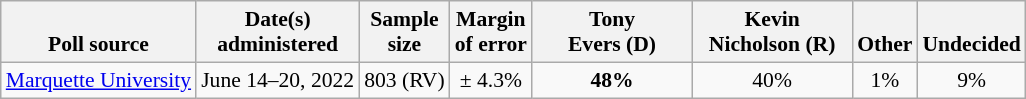<table class="wikitable" style="font-size:90%;text-align:center;">
<tr valign=bottom>
<th>Poll source</th>
<th>Date(s)<br>administered</th>
<th>Sample<br>size</th>
<th>Margin<br>of error</th>
<th style="width:100px;">Tony<br>Evers (D)</th>
<th style="width:100px;">Kevin<br>Nicholson (R)</th>
<th>Other</th>
<th>Undecided</th>
</tr>
<tr>
<td style="text-align:left;"><a href='#'>Marquette University</a></td>
<td>June 14–20, 2022</td>
<td>803 (RV)</td>
<td>± 4.3%</td>
<td><strong>48%</strong></td>
<td>40%</td>
<td>1%</td>
<td>9%</td>
</tr>
</table>
